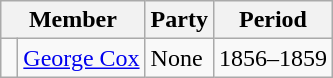<table class="wikitable">
<tr>
<th colspan="2">Member</th>
<th>Party</th>
<th>Period</th>
</tr>
<tr>
<td> </td>
<td><a href='#'>George Cox</a></td>
<td>None</td>
<td>1856–1859</td>
</tr>
</table>
